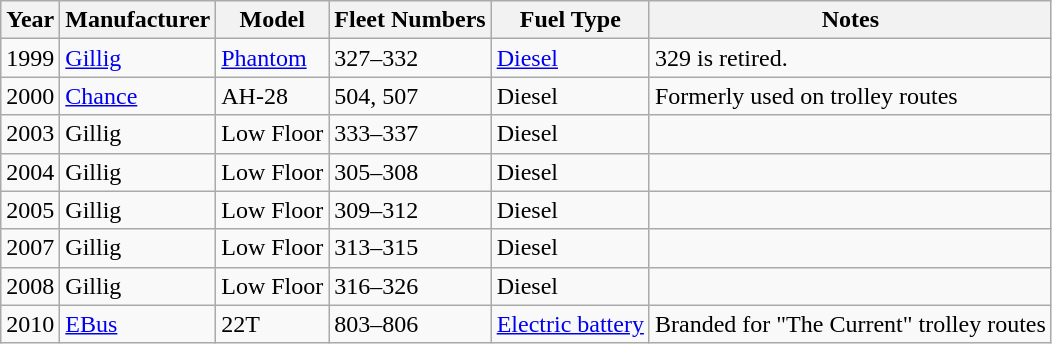<table class="wikitable sortable">
<tr>
<th>Year</th>
<th>Manufacturer</th>
<th>Model</th>
<th>Fleet Numbers</th>
<th>Fuel Type</th>
<th class="unsortable">Notes</th>
</tr>
<tr>
<td>1999</td>
<td><a href='#'>Gillig</a></td>
<td><a href='#'>Phantom</a></td>
<td>327–332</td>
<td><a href='#'>Diesel</a></td>
<td>329 is retired.</td>
</tr>
<tr>
<td>2000</td>
<td><a href='#'>Chance</a></td>
<td>AH-28</td>
<td>504, 507</td>
<td>Diesel</td>
<td>Formerly used on trolley routes</td>
</tr>
<tr>
<td>2003</td>
<td>Gillig</td>
<td>Low Floor</td>
<td>333–337</td>
<td>Diesel</td>
<td></td>
</tr>
<tr>
<td>2004</td>
<td>Gillig</td>
<td>Low Floor</td>
<td>305–308</td>
<td>Diesel</td>
<td></td>
</tr>
<tr>
<td>2005</td>
<td>Gillig</td>
<td>Low Floor</td>
<td>309–312</td>
<td>Diesel</td>
<td></td>
</tr>
<tr>
<td>2007</td>
<td>Gillig</td>
<td>Low Floor</td>
<td>313–315</td>
<td>Diesel</td>
<td></td>
</tr>
<tr>
<td>2008</td>
<td>Gillig</td>
<td>Low Floor</td>
<td>316–326</td>
<td>Diesel</td>
<td></td>
</tr>
<tr>
<td>2010</td>
<td><a href='#'>EBus</a></td>
<td>22T</td>
<td>803–806</td>
<td><a href='#'>Electric battery</a></td>
<td>Branded for "The Current" trolley routes</td>
</tr>
</table>
